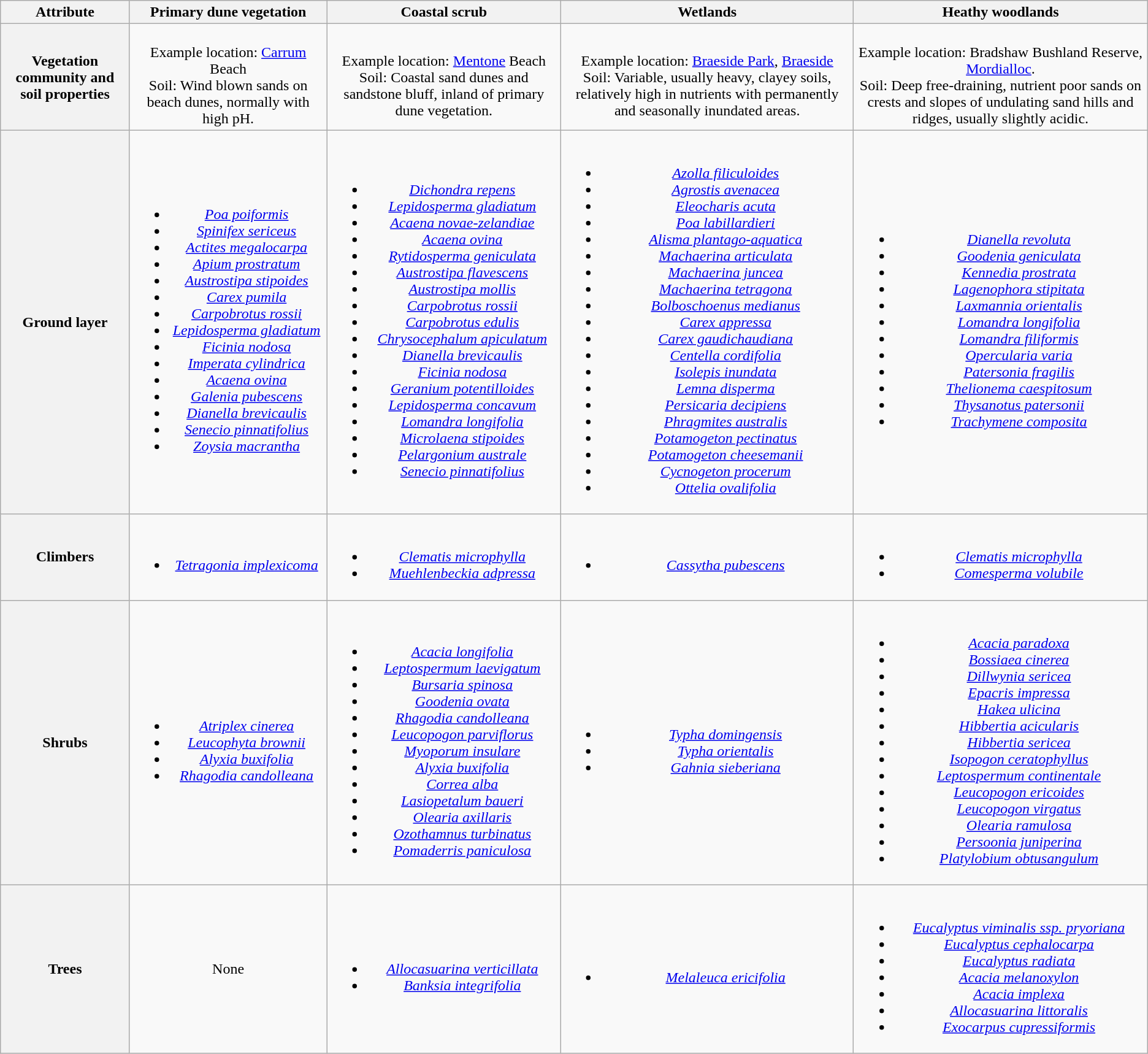<table class="wikitable collapsible" style="text-align:center;">
<tr>
<th scope="col">Attribute</th>
<th scope="col">Primary dune vegetation</th>
<th scope="col">Coastal scrub</th>
<th scope="col">Wetlands</th>
<th scope="col">Heathy woodlands</th>
</tr>
<tr>
<th scope="row">Vegetation community and soil properties</th>
<td><br>Example location: <a href='#'>Carrum</a> Beach<br>Soil: Wind blown sands on beach dunes, normally with high pH.</td>
<td><br>Example location: <a href='#'>Mentone</a> Beach<br>Soil: Coastal sand dunes and sandstone bluff, inland of primary dune vegetation.</td>
<td><br>Example location: <a href='#'>Braeside Park</a>, <a href='#'>Braeside</a><br>Soil: Variable, usually heavy, clayey soils, relatively high in nutrients with permanently and seasonally inundated areas.</td>
<td><br>Example location: Bradshaw Bushland Reserve, <a href='#'>Mordialloc</a>.<br>Soil: Deep free-draining, nutrient poor sands on crests and slopes of undulating sand hills and ridges, usually slightly acidic.</td>
</tr>
<tr>
<th scope="row">Ground layer</th>
<td><br><ul><li><em><a href='#'>Poa poiformis</a></em></li><li><em><a href='#'>Spinifex sericeus</a></em></li><li><em><a href='#'>Actites megalocarpa</a></em></li><li><em><a href='#'>Apium prostratum</a></em></li><li><em><a href='#'>Austrostipa stipoides</a></em></li><li><em><a href='#'>Carex pumila</a></em></li><li><em><a href='#'>Carpobrotus rossii</a></em></li><li><em><a href='#'>Lepidosperma gladiatum</a></em></li><li><em><a href='#'>Ficinia nodosa</a></em></li><li><em><a href='#'>Imperata cylindrica</a></em></li><li><em><a href='#'>Acaena ovina</a></em></li><li><em><a href='#'>Galenia pubescens</a></em></li><li><em><a href='#'>Dianella brevicaulis</a></em></li><li><em><a href='#'>Senecio pinnatifolius</a></em></li><li><em><a href='#'>Zoysia macrantha</a></em></li></ul></td>
<td><br><ul><li><em><a href='#'>Dichondra repens</a></em></li><li><em><a href='#'>Lepidosperma gladiatum</a></em></li><li><em><a href='#'>Acaena novae-zelandiae</a></em></li><li><em><a href='#'>Acaena ovina</a></em></li><li><em><a href='#'>Rytidosperma geniculata</a></em></li><li><em><a href='#'>Austrostipa flavescens</a></em></li><li><em><a href='#'>Austrostipa mollis</a></em></li><li><em><a href='#'>Carpobrotus rossii</a></em></li><li><em><a href='#'>Carpobrotus edulis</a></em></li><li><em><a href='#'>Chrysocephalum apiculatum</a></em></li><li><em><a href='#'>Dianella brevicaulis</a></em></li><li><em><a href='#'>Ficinia nodosa</a></em></li><li><em><a href='#'>Geranium potentilloides</a></em></li><li><em><a href='#'>Lepidosperma concavum</a></em></li><li><em><a href='#'>Lomandra longifolia</a></em></li><li><em><a href='#'>Microlaena stipoides</a></em></li><li><em><a href='#'>Pelargonium australe</a></em></li><li><em><a href='#'>Senecio pinnatifolius</a></em></li></ul></td>
<td><br><ul><li><em><a href='#'>Azolla filiculoides</a></em></li><li><em><a href='#'>Agrostis avenacea</a></em></li><li><em><a href='#'>Eleocharis acuta</a></em></li><li><em><a href='#'>Poa labillardieri</a></em></li><li><em><a href='#'>Alisma plantago-aquatica</a></em></li><li><em><a href='#'>Machaerina articulata</a></em></li><li><em><a href='#'>Machaerina juncea</a></em></li><li><em><a href='#'>Machaerina tetragona</a></em></li><li><em><a href='#'>Bolboschoenus medianus</a></em></li><li><em><a href='#'>Carex appressa</a></em></li><li><em><a href='#'>Carex gaudichaudiana</a></em></li><li><em><a href='#'>Centella cordifolia</a></em></li><li><em><a href='#'>Isolepis inundata</a></em></li><li><em><a href='#'>Lemna disperma</a></em></li><li><em><a href='#'>Persicaria decipiens</a></em></li><li><em><a href='#'>Phragmites australis</a></em></li><li><em><a href='#'>Potamogeton pectinatus</a></em></li><li><em><a href='#'>Potamogeton cheesemanii</a></em></li><li><em><a href='#'>Cycnogeton procerum</a></em></li><li><em><a href='#'>Ottelia ovalifolia</a></em></li></ul></td>
<td><br><ul><li><em><a href='#'>Dianella revoluta</a></em></li><li><em><a href='#'>Goodenia geniculata</a></em></li><li><em><a href='#'>Kennedia prostrata</a></em></li><li><em><a href='#'>Lagenophora stipitata</a></em></li><li><em><a href='#'>Laxmannia orientalis</a></em></li><li><em><a href='#'>Lomandra longifolia</a></em></li><li><em><a href='#'>Lomandra filiformis</a></em></li><li><em><a href='#'>Opercularia varia</a></em></li><li><em><a href='#'>Patersonia fragilis</a></em></li><li><em><a href='#'>Thelionema caespitosum</a></em></li><li><em><a href='#'>Thysanotus patersonii</a></em></li><li><em><a href='#'>Trachymene composita</a></em></li></ul></td>
</tr>
<tr>
<th scope="row">Climbers</th>
<td><br><ul><li><em><a href='#'>Tetragonia implexicoma</a></em></li></ul></td>
<td><br><ul><li><em><a href='#'>Clematis microphylla</a></em></li><li><em><a href='#'>Muehlenbeckia adpressa</a></em></li></ul></td>
<td><br><ul><li><em><a href='#'>Cassytha pubescens</a></em></li></ul></td>
<td><br><ul><li><em><a href='#'>Clematis microphylla</a></em></li><li><em><a href='#'>Comesperma volubile</a></em></li></ul></td>
</tr>
<tr>
<th scope="row">Shrubs</th>
<td><br><ul><li><em><a href='#'>Atriplex cinerea</a></em></li><li><em><a href='#'>Leucophyta brownii</a></em></li><li><em><a href='#'>Alyxia buxifolia</a></em></li><li><em><a href='#'>Rhagodia candolleana</a></em></li></ul></td>
<td><br><ul><li><em><a href='#'>Acacia longifolia</a></em></li><li><em><a href='#'>Leptospermum laevigatum</a></em></li><li><em><a href='#'>Bursaria spinosa</a></em></li><li><em><a href='#'>Goodenia ovata</a></em></li><li><em><a href='#'>Rhagodia candolleana</a></em></li><li><em><a href='#'>Leucopogon parviflorus</a></em></li><li><em><a href='#'>Myoporum insulare</a></em></li><li><em><a href='#'>Alyxia buxifolia</a></em></li><li><em><a href='#'>Correa alba</a></em></li><li><em><a href='#'>Lasiopetalum baueri</a></em></li><li><em><a href='#'>Olearia axillaris</a></em></li><li><em><a href='#'>Ozothamnus turbinatus</a></em></li><li><em><a href='#'>Pomaderris paniculosa</a></em></li></ul></td>
<td><br><ul><li><em><a href='#'>Typha domingensis</a></em></li><li><em><a href='#'>Typha orientalis</a></em></li><li><em><a href='#'>Gahnia sieberiana</a></em></li></ul></td>
<td><br><ul><li><em><a href='#'>Acacia paradoxa</a></em></li><li><em><a href='#'>Bossiaea cinerea</a></em></li><li><em><a href='#'>Dillwynia sericea</a></em></li><li><em><a href='#'>Epacris impressa</a></em></li><li><em><a href='#'>Hakea ulicina</a></em></li><li><em><a href='#'>Hibbertia acicularis</a></em></li><li><em><a href='#'>Hibbertia sericea</a></em></li><li><em><a href='#'>Isopogon ceratophyllus</a></em></li><li><em><a href='#'>Leptospermum continentale</a></em></li><li><em><a href='#'>Leucopogon ericoides</a></em></li><li><em><a href='#'>Leucopogon virgatus</a></em></li><li><em><a href='#'>Olearia ramulosa</a></em></li><li><em><a href='#'>Persoonia juniperina</a></em></li><li><em><a href='#'>Platylobium obtusangulum</a></em></li></ul></td>
</tr>
<tr>
<th scope="row">Trees</th>
<td>None</td>
<td><br><ul><li><em><a href='#'>Allocasuarina verticillata</a></em></li><li><em><a href='#'>Banksia integrifolia</a></em></li></ul></td>
<td><br><ul><li><em><a href='#'>Melaleuca ericifolia</a></em></li></ul></td>
<td><br><ul><li><em><a href='#'>Eucalyptus viminalis ssp. pryoriana</a></em></li><li><em><a href='#'>Eucalyptus cephalocarpa</a></em></li><li><em><a href='#'>Eucalyptus radiata</a></em></li><li><em><a href='#'>Acacia melanoxylon</a></em></li><li><em><a href='#'>Acacia implexa</a></em></li><li><em><a href='#'>Allocasuarina littoralis</a></em></li><li><em><a href='#'>Exocarpus cupressiformis</a></em></li></ul></td>
</tr>
</table>
